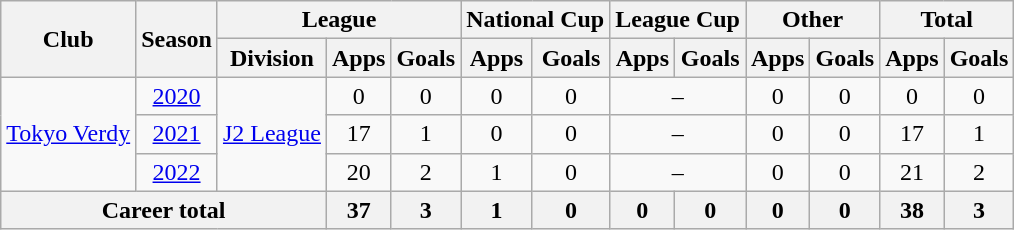<table class="wikitable" style="text-align: center">
<tr>
<th rowspan="2">Club</th>
<th rowspan="2">Season</th>
<th colspan="3">League</th>
<th colspan="2">National Cup</th>
<th colspan="2">League Cup</th>
<th colspan="2">Other</th>
<th colspan="2">Total</th>
</tr>
<tr>
<th>Division</th>
<th>Apps</th>
<th>Goals</th>
<th>Apps</th>
<th>Goals</th>
<th>Apps</th>
<th>Goals</th>
<th>Apps</th>
<th>Goals</th>
<th>Apps</th>
<th>Goals</th>
</tr>
<tr>
<td rowspan="3"><a href='#'>Tokyo Verdy</a></td>
<td><a href='#'>2020</a></td>
<td rowspan="3"><a href='#'>J2 League</a></td>
<td>0</td>
<td>0</td>
<td>0</td>
<td>0</td>
<td colspan="2">–</td>
<td>0</td>
<td>0</td>
<td>0</td>
<td>0</td>
</tr>
<tr>
<td><a href='#'>2021</a></td>
<td>17</td>
<td>1</td>
<td>0</td>
<td>0</td>
<td colspan="2">–</td>
<td>0</td>
<td>0</td>
<td>17</td>
<td>1</td>
</tr>
<tr>
<td><a href='#'>2022</a></td>
<td>20</td>
<td>2</td>
<td>1</td>
<td>0</td>
<td colspan="2">–</td>
<td>0</td>
<td>0</td>
<td>21</td>
<td>2</td>
</tr>
<tr>
<th colspan="3">Career total</th>
<th>37</th>
<th>3</th>
<th>1</th>
<th>0</th>
<th>0</th>
<th>0</th>
<th>0</th>
<th>0</th>
<th>38</th>
<th>3</th>
</tr>
</table>
